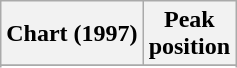<table class="wikitable sortable plainrowheaders">
<tr>
<th>Chart (1997)</th>
<th>Peak<br>position</th>
</tr>
<tr>
</tr>
<tr>
</tr>
<tr>
</tr>
</table>
